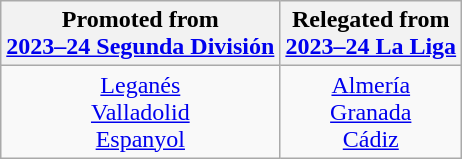<table class="wikitable">
<tr>
<th>Promoted from<br><a href='#'>2023–24 Segunda División</a></th>
<th>Relegated from<br><a href='#'>2023–24 La Liga</a></th>
</tr>
<tr>
<td style="text-align:center"><a href='#'>Leganés</a><br><a href='#'>Valladolid</a><br><a href='#'>Espanyol</a></td>
<td style="text-align:center"><a href='#'>Almería</a><br><a href='#'>Granada</a><br><a href='#'>Cádiz</a></td>
</tr>
</table>
